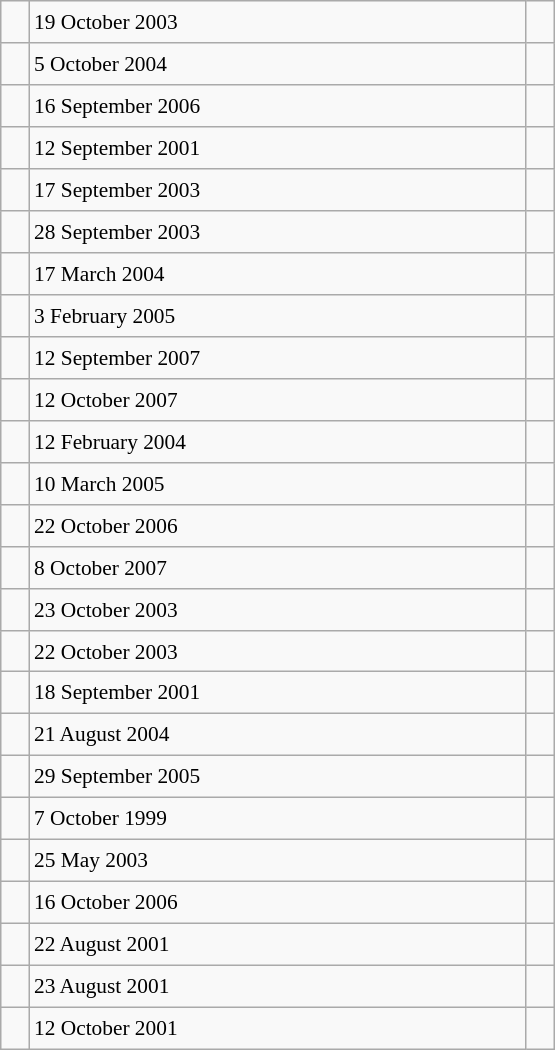<table class="wikitable" style="font-size: 89%; float: left; width: 26em; margin-right: 1em; height: 700px">
<tr>
<td></td>
<td>19 October 2003</td>
<td></td>
</tr>
<tr>
<td></td>
<td>5 October 2004</td>
<td></td>
</tr>
<tr>
<td></td>
<td>16 September 2006</td>
<td></td>
</tr>
<tr>
<td></td>
<td>12 September 2001</td>
<td></td>
</tr>
<tr>
<td></td>
<td>17 September 2003</td>
<td></td>
</tr>
<tr>
<td></td>
<td>28 September 2003</td>
<td></td>
</tr>
<tr>
<td></td>
<td>17 March 2004</td>
<td></td>
</tr>
<tr>
<td></td>
<td>3 February 2005</td>
<td></td>
</tr>
<tr>
<td></td>
<td>12 September 2007</td>
<td></td>
</tr>
<tr>
<td></td>
<td>12 October 2007</td>
<td></td>
</tr>
<tr>
<td></td>
<td>12 February 2004</td>
<td></td>
</tr>
<tr>
<td></td>
<td>10 March 2005</td>
<td></td>
</tr>
<tr>
<td></td>
<td>22 October 2006</td>
<td></td>
</tr>
<tr>
<td></td>
<td>8 October 2007</td>
<td></td>
</tr>
<tr>
<td></td>
<td>23 October 2003</td>
<td></td>
</tr>
<tr>
<td></td>
<td>22 October 2003</td>
<td></td>
</tr>
<tr>
<td></td>
<td>18 September 2001</td>
<td></td>
</tr>
<tr>
<td></td>
<td>21 August 2004</td>
<td></td>
</tr>
<tr>
<td></td>
<td>29 September 2005</td>
<td></td>
</tr>
<tr>
<td></td>
<td>7 October 1999</td>
<td></td>
</tr>
<tr>
<td></td>
<td>25 May 2003</td>
<td></td>
</tr>
<tr>
<td></td>
<td>16 October 2006</td>
<td></td>
</tr>
<tr>
<td></td>
<td>22 August 2001</td>
<td></td>
</tr>
<tr>
<td></td>
<td>23 August 2001</td>
<td></td>
</tr>
<tr>
<td></td>
<td>12 October 2001</td>
<td></td>
</tr>
</table>
